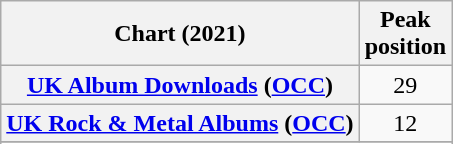<table class="wikitable sortable plainrowheaders" style="text-align:center">
<tr>
<th scope="col">Chart (2021)</th>
<th scope="col">Peak<br>position</th>
</tr>
<tr>
<th scope="row"><a href='#'>UK Album Downloads</a> (<a href='#'>OCC</a>)</th>
<td>29</td>
</tr>
<tr>
<th scope="row"><a href='#'>UK Rock & Metal Albums</a> (<a href='#'>OCC</a>)</th>
<td>12</td>
</tr>
<tr>
</tr>
<tr>
</tr>
</table>
